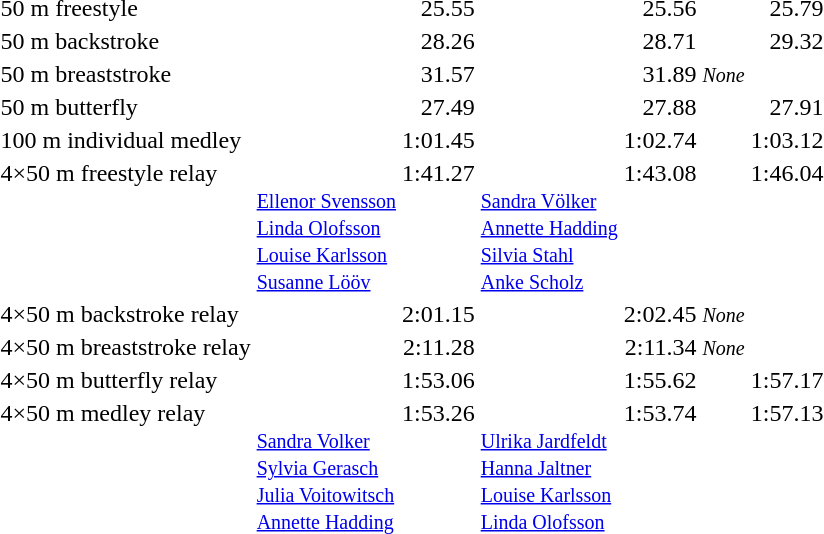<table>
<tr valign="top">
<td>50 m freestyle</td>
<td></td>
<td align="right">25.55</td>
<td></td>
<td align="right">25.56</td>
<td></td>
<td align="right">25.79</td>
</tr>
<tr valign="top">
<td>50 m backstroke</td>
<td></td>
<td align="right">28.26</td>
<td></td>
<td align="right">28.71</td>
<td></td>
<td align="right">29.32</td>
</tr>
<tr valign="top">
<td>50 m breaststroke</td>
<td></td>
<td align="right">31.57</td>
<td><br></td>
<td align="right">31.89</td>
<td><small><em>None</em></small></td>
<td></td>
</tr>
<tr valign="top">
<td>50 m butterfly</td>
<td></td>
<td align="right">27.49</td>
<td></td>
<td align="right">27.88</td>
<td></td>
<td align="right">27.91</td>
</tr>
<tr valign="top">
<td>100 m individual medley</td>
<td></td>
<td align="right">1:01.45</td>
<td></td>
<td align="right">1:02.74</td>
<td></td>
<td align="right">1:03.12</td>
</tr>
<tr valign="top">
<td>4×50 m freestyle relay</td>
<td><br><small><a href='#'>Ellenor Svensson</a><br><a href='#'>Linda Olofsson</a><br><a href='#'>Louise Karlsson</a><br><a href='#'>Susanne Lööv</a></small></td>
<td align="right">1:41.27</td>
<td><br><small><a href='#'>Sandra Völker</a><br><a href='#'>Annette Hadding</a><br><a href='#'>Silvia Stahl</a><br><a href='#'>Anke Scholz</a></small></td>
<td align="right">1:43.08</td>
<td></td>
<td align="right">1:46.04</td>
</tr>
<tr valign="top">
<td>4×50 m backstroke relay</td>
<td></td>
<td align="right">2:01.15</td>
<td></td>
<td align="right">2:02.45</td>
<td><small><em>None</em></small></td>
<td></td>
</tr>
<tr valign="top">
<td>4×50 m breaststroke relay</td>
<td></td>
<td align="right">2:11.28</td>
<td></td>
<td align="right">2:11.34</td>
<td><small><em>None</em></small></td>
<td></td>
</tr>
<tr valign="top">
<td>4×50 m butterfly relay</td>
<td></td>
<td align="right">1:53.06</td>
<td></td>
<td align="right">1:55.62</td>
<td></td>
<td align="right">1:57.17</td>
</tr>
<tr valign="top">
<td>4×50 m medley relay</td>
<td><br><small><a href='#'>Sandra Volker</a><br><a href='#'>Sylvia Gerasch</a><br><a href='#'>Julia Voitowitsch</a><br><a href='#'>Annette Hadding</a></small></td>
<td align="right">1:53.26</td>
<td><br><small><a href='#'>Ulrika Jardfeldt</a><br><a href='#'>Hanna Jaltner</a><br><a href='#'>Louise Karlsson</a><br><a href='#'>Linda Olofsson</a></small></td>
<td align="right">1:53.74</td>
<td></td>
<td align="right">1:57.13</td>
</tr>
</table>
